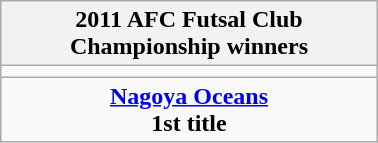<table class="wikitable" style="text-align: center; margin: 0 auto; width: 20%">
<tr>
<th>2011 AFC Futsal Club Championship winners</th>
</tr>
<tr>
<td></td>
</tr>
<tr>
<td><strong><a href='#'>Nagoya Oceans</a></strong><br><strong>1st title</strong></td>
</tr>
</table>
